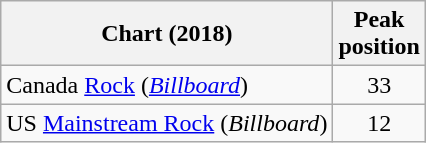<table class="wikitable plainrowheaders" style="text-align:center">
<tr>
<th>Chart (2018)</th>
<th>Peak<br>position</th>
</tr>
<tr>
<td align="left">Canada <a href='#'>Rock</a> (<em><a href='#'>Billboard</a></em>)</td>
<td>33</td>
</tr>
<tr>
<td align="left">US <a href='#'>Mainstream Rock</a> (<em>Billboard</em>)</td>
<td>12</td>
</tr>
</table>
